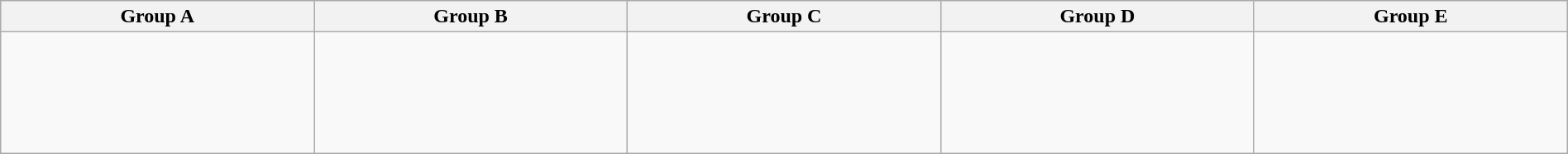<table class=wikitable width=100%>
<tr>
<th width=20%>Group A</th>
<th width=20%>Group B</th>
<th width=20%>Group C</th>
<th width=20%>Group D</th>
<th width=20%>Group E</th>
</tr>
<tr valign="top"; align="left">
<td><br> <br>
 <br>
 <br>
 <br>
</td>
<td><br> <br>
 <br>
 <br>
 <br>
</td>
<td><br> <br>
 <br>
 <br>
 <br>
</td>
<td><br> <br>
 <br>
 <br>
 <br>
</td>
<td><br> <br>
 <br>
 <br>
 <br>
</td>
</tr>
</table>
